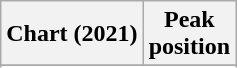<table class="wikitable sortable plainrowheaders" style="text-align:center">
<tr>
<th scope="col">Chart (2021)</th>
<th scope="col">Peak<br>position</th>
</tr>
<tr>
</tr>
<tr>
</tr>
<tr>
</tr>
<tr>
</tr>
<tr>
</tr>
<tr>
</tr>
</table>
